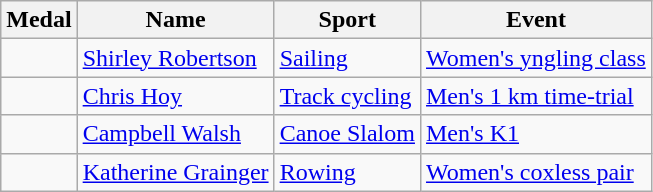<table class="wikitable sortable">
<tr>
<th>Medal</th>
<th>Name</th>
<th>Sport</th>
<th>Event</th>
</tr>
<tr>
<td></td>
<td><a href='#'>Shirley Robertson</a></td>
<td><a href='#'>Sailing</a></td>
<td><a href='#'>Women's yngling class</a></td>
</tr>
<tr>
<td></td>
<td><a href='#'>Chris Hoy</a></td>
<td><a href='#'>Track cycling</a></td>
<td><a href='#'>Men's 1 km time-trial</a></td>
</tr>
<tr>
<td></td>
<td><a href='#'>Campbell Walsh</a></td>
<td><a href='#'>Canoe Slalom</a></td>
<td><a href='#'>Men's K1</a></td>
</tr>
<tr>
<td></td>
<td><a href='#'>Katherine Grainger</a></td>
<td><a href='#'>Rowing</a></td>
<td><a href='#'>Women's coxless pair</a></td>
</tr>
</table>
